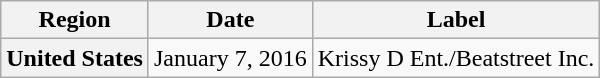<table class="wikitable plainrowheaders" style="text-align:center;" border="1">
<tr>
<th scope="col">Region</th>
<th scope="col">Date</th>
<th scope="col">Label</th>
</tr>
<tr>
<th scope="row">United States</th>
<td>January 7, 2016</td>
<td>Krissy D Ent./Beatstreet Inc.</td>
</tr>
</table>
